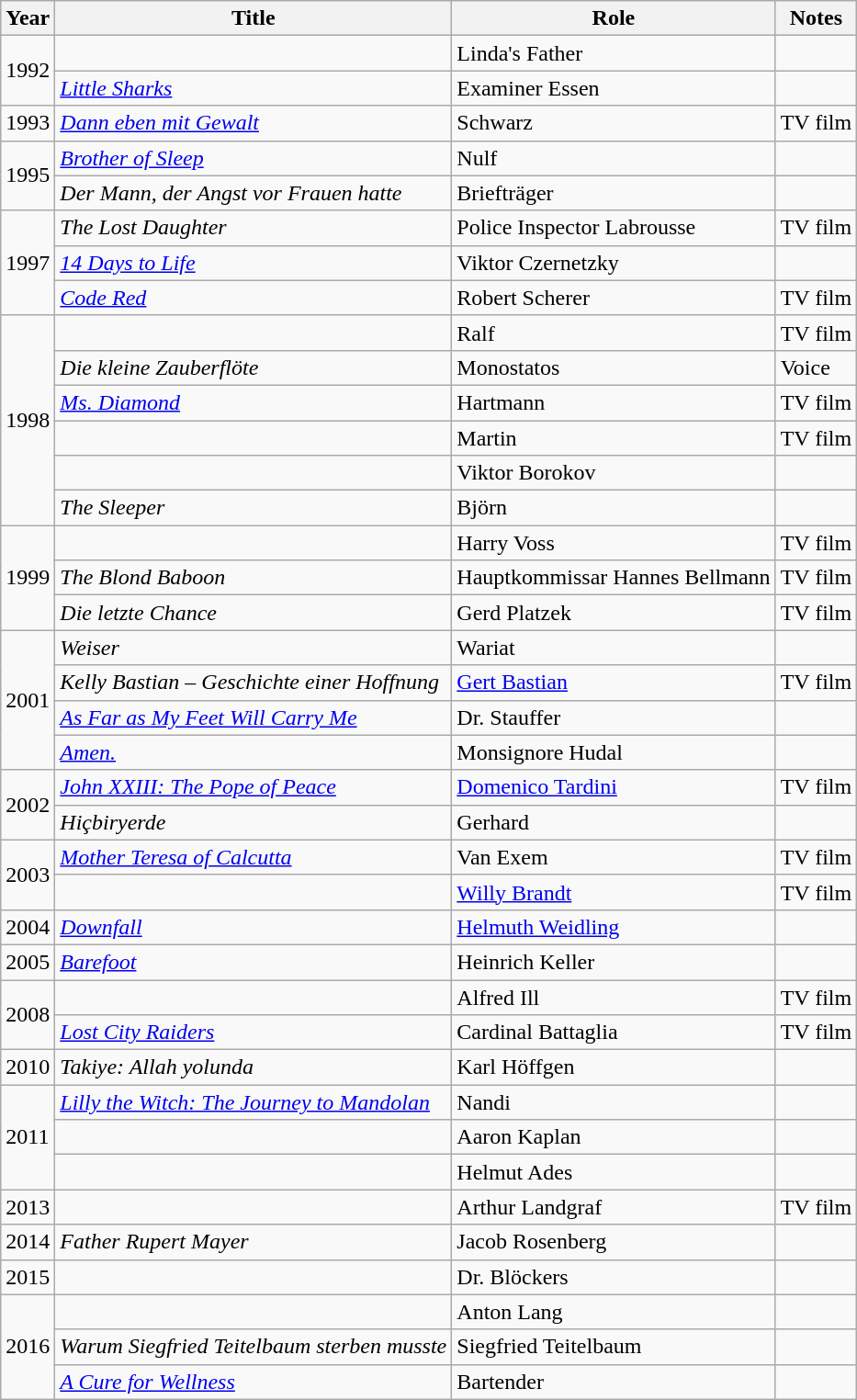<table class="wikitable sortable">
<tr>
<th>Year</th>
<th>Title</th>
<th>Role</th>
<th class="unsortable">Notes</th>
</tr>
<tr>
<td rowspan=2>1992</td>
<td><em></em></td>
<td>Linda's Father</td>
<td></td>
</tr>
<tr>
<td><em><a href='#'>Little Sharks</a></em></td>
<td>Examiner Essen</td>
<td></td>
</tr>
<tr>
<td>1993</td>
<td><em><a href='#'>Dann eben mit Gewalt</a></em></td>
<td>Schwarz</td>
<td>TV film</td>
</tr>
<tr>
<td rowspan=2>1995</td>
<td><em><a href='#'>Brother of Sleep</a></em></td>
<td>Nulf</td>
<td></td>
</tr>
<tr>
<td><em>Der Mann, der Angst vor Frauen hatte</em></td>
<td>Briefträger</td>
<td></td>
</tr>
<tr>
<td rowspan=3>1997</td>
<td><em>The Lost Daughter</em></td>
<td>Police Inspector Labrousse</td>
<td>TV film</td>
</tr>
<tr>
<td><em><a href='#'>14 Days to Life</a></em></td>
<td>Viktor Czernetzky</td>
<td></td>
</tr>
<tr>
<td><em><a href='#'>Code Red</a></em></td>
<td>Robert Scherer</td>
<td>TV film</td>
</tr>
<tr>
<td rowspan=6>1998</td>
<td><em></em></td>
<td>Ralf</td>
<td>TV film</td>
</tr>
<tr>
<td><em>Die kleine Zauberflöte</em></td>
<td>Monostatos</td>
<td>Voice</td>
</tr>
<tr>
<td><em><a href='#'>Ms. Diamond</a></em></td>
<td>Hartmann</td>
<td>TV film</td>
</tr>
<tr>
<td><em></em></td>
<td>Martin</td>
<td>TV film</td>
</tr>
<tr>
<td><em></em></td>
<td>Viktor Borokov</td>
<td></td>
</tr>
<tr>
<td><em>The Sleeper</em></td>
<td>Björn</td>
<td></td>
</tr>
<tr>
<td rowspan=3>1999</td>
<td><em></em></td>
<td>Harry Voss</td>
<td>TV film</td>
</tr>
<tr>
<td><em>The Blond Baboon</em></td>
<td>Hauptkommissar Hannes Bellmann</td>
<td>TV film</td>
</tr>
<tr>
<td><em>Die letzte Chance</em></td>
<td>Gerd Platzek</td>
<td>TV film</td>
</tr>
<tr>
<td rowspan=4>2001</td>
<td><em>Weiser</em></td>
<td>Wariat</td>
<td></td>
</tr>
<tr>
<td><em>Kelly Bastian – Geschichte einer Hoffnung</em></td>
<td><a href='#'>Gert Bastian</a></td>
<td>TV film</td>
</tr>
<tr>
<td><em><a href='#'>As Far as My Feet Will Carry Me</a></em></td>
<td>Dr. Stauffer</td>
<td></td>
</tr>
<tr>
<td><em><a href='#'>Amen.</a></em></td>
<td>Monsignore Hudal</td>
<td></td>
</tr>
<tr>
<td rowspan=2>2002</td>
<td><em><a href='#'>John XXIII: The Pope of Peace</a></em></td>
<td><a href='#'>Domenico Tardini</a></td>
<td>TV film</td>
</tr>
<tr>
<td><em>Hiçbiryerde</em></td>
<td>Gerhard</td>
<td></td>
</tr>
<tr>
<td rowspan=2>2003</td>
<td><em><a href='#'>Mother Teresa of Calcutta</a></em></td>
<td>Van Exem</td>
<td>TV film</td>
</tr>
<tr>
<td><em></em></td>
<td><a href='#'>Willy Brandt</a></td>
<td>TV film</td>
</tr>
<tr>
<td>2004</td>
<td><em><a href='#'>Downfall</a></em></td>
<td><a href='#'>Helmuth Weidling</a></td>
<td></td>
</tr>
<tr>
<td>2005</td>
<td><em><a href='#'>Barefoot</a></em></td>
<td>Heinrich Keller</td>
<td></td>
</tr>
<tr>
<td rowspan=2>2008</td>
<td><em></em></td>
<td>Alfred Ill</td>
<td>TV film</td>
</tr>
<tr>
<td><em><a href='#'>Lost City Raiders</a></em></td>
<td>Cardinal Battaglia</td>
<td>TV film</td>
</tr>
<tr>
<td>2010</td>
<td><em>Takiye: Allah yolunda</em></td>
<td>Karl Höffgen</td>
<td></td>
</tr>
<tr>
<td rowspan=3>2011</td>
<td><em><a href='#'>Lilly the Witch: The Journey to Mandolan</a></em></td>
<td>Nandi</td>
<td></td>
</tr>
<tr>
<td><em></em></td>
<td>Aaron Kaplan</td>
<td></td>
</tr>
<tr>
<td><em></em></td>
<td>Helmut Ades</td>
<td></td>
</tr>
<tr>
<td>2013</td>
<td><em></em></td>
<td>Arthur Landgraf</td>
<td>TV film</td>
</tr>
<tr>
<td>2014</td>
<td><em>Father Rupert Mayer</em></td>
<td>Jacob Rosenberg</td>
<td></td>
</tr>
<tr>
<td>2015</td>
<td><em></em></td>
<td>Dr. Blöckers</td>
<td></td>
</tr>
<tr>
<td rowspan=3>2016</td>
<td><em></em></td>
<td>Anton Lang</td>
<td></td>
</tr>
<tr>
<td><em>Warum Siegfried Teitelbaum sterben musste</em></td>
<td>Siegfried Teitelbaum</td>
<td></td>
</tr>
<tr>
<td><em><a href='#'>A Cure for Wellness</a></em></td>
<td>Bartender</td>
<td></td>
</tr>
</table>
